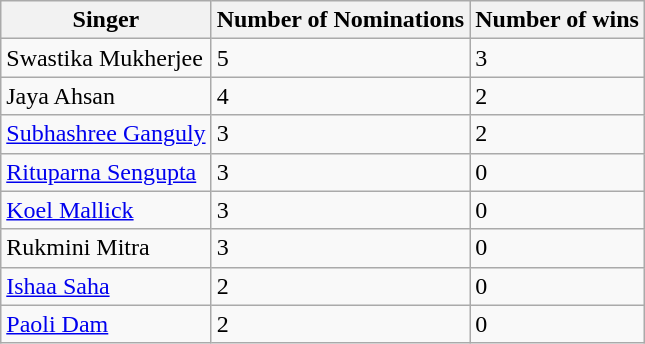<table class="sortable wikitable">
<tr>
<th>Singer</th>
<th>Number of Nominations</th>
<th>Number of wins</th>
</tr>
<tr>
<td>Swastika Mukherjee</td>
<td>5</td>
<td>3</td>
</tr>
<tr>
<td>Jaya Ahsan</td>
<td>4</td>
<td>2</td>
</tr>
<tr>
<td><a href='#'>Subhashree Ganguly</a></td>
<td>3</td>
<td>2</td>
</tr>
<tr>
<td><a href='#'>Rituparna Sengupta</a></td>
<td>3</td>
<td>0</td>
</tr>
<tr>
<td><a href='#'>Koel Mallick</a></td>
<td>3</td>
<td>0</td>
</tr>
<tr>
<td>Rukmini Mitra</td>
<td>3</td>
<td>0</td>
</tr>
<tr>
<td><a href='#'>Ishaa Saha</a></td>
<td>2</td>
<td>0</td>
</tr>
<tr>
<td><a href='#'>Paoli Dam</a></td>
<td>2</td>
<td>0</td>
</tr>
</table>
